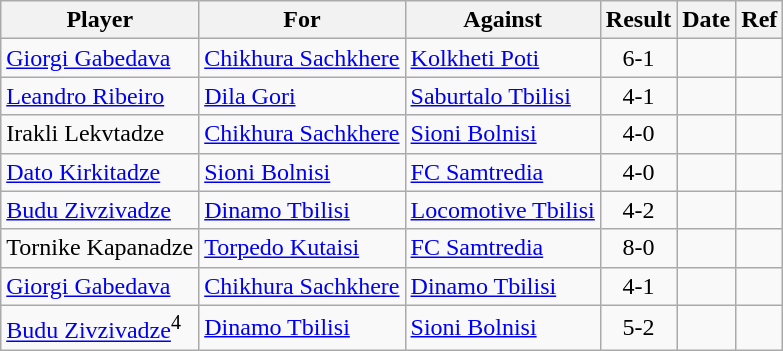<table class="wikitable sortable">
<tr>
<th>Player</th>
<th>For</th>
<th>Against</th>
<th style="text-align:center">Result</th>
<th>Date</th>
<th>Ref</th>
</tr>
<tr>
<td> <a href='#'>Giorgi Gabedava</a></td>
<td><a href='#'>Chikhura Sachkhere</a></td>
<td><a href='#'>Kolkheti Poti</a></td>
<td style="text-align:center;">6-1</td>
<td></td>
<td></td>
</tr>
<tr>
<td> <a href='#'>Leandro Ribeiro</a></td>
<td><a href='#'>Dila Gori</a></td>
<td><a href='#'>Saburtalo Tbilisi</a></td>
<td style="text-align:center;">4-1</td>
<td></td>
<td></td>
</tr>
<tr>
<td> Irakli Lekvtadze</td>
<td><a href='#'>Chikhura Sachkhere</a></td>
<td><a href='#'>Sioni Bolnisi</a></td>
<td style="text-align:center;">4-0</td>
<td></td>
<td></td>
</tr>
<tr>
<td> <a href='#'>Dato Kirkitadze</a></td>
<td><a href='#'>Sioni Bolnisi</a></td>
<td><a href='#'>FC Samtredia</a></td>
<td style="text-align:center;">4-0</td>
<td></td>
<td></td>
</tr>
<tr>
<td> <a href='#'>Budu Zivzivadze</a></td>
<td><a href='#'>Dinamo Tbilisi</a></td>
<td><a href='#'>Locomotive Tbilisi</a></td>
<td style="text-align:center;">4-2</td>
<td></td>
<td></td>
</tr>
<tr>
<td> Tornike Kapanadze</td>
<td><a href='#'>Torpedo Kutaisi</a></td>
<td><a href='#'>FC Samtredia</a></td>
<td style="text-align:center;">8-0</td>
<td></td>
<td></td>
</tr>
<tr>
<td> <a href='#'>Giorgi Gabedava</a></td>
<td><a href='#'>Chikhura Sachkhere</a></td>
<td><a href='#'>Dinamo Tbilisi</a></td>
<td style="text-align:center;">4-1</td>
<td></td>
<td></td>
</tr>
<tr>
<td> <a href='#'>Budu Zivzivadze</a><sup>4</sup></td>
<td><a href='#'>Dinamo Tbilisi</a></td>
<td><a href='#'>Sioni Bolnisi</a></td>
<td style="text-align:center;">5-2</td>
<td></td>
<td></td>
</tr>
</table>
